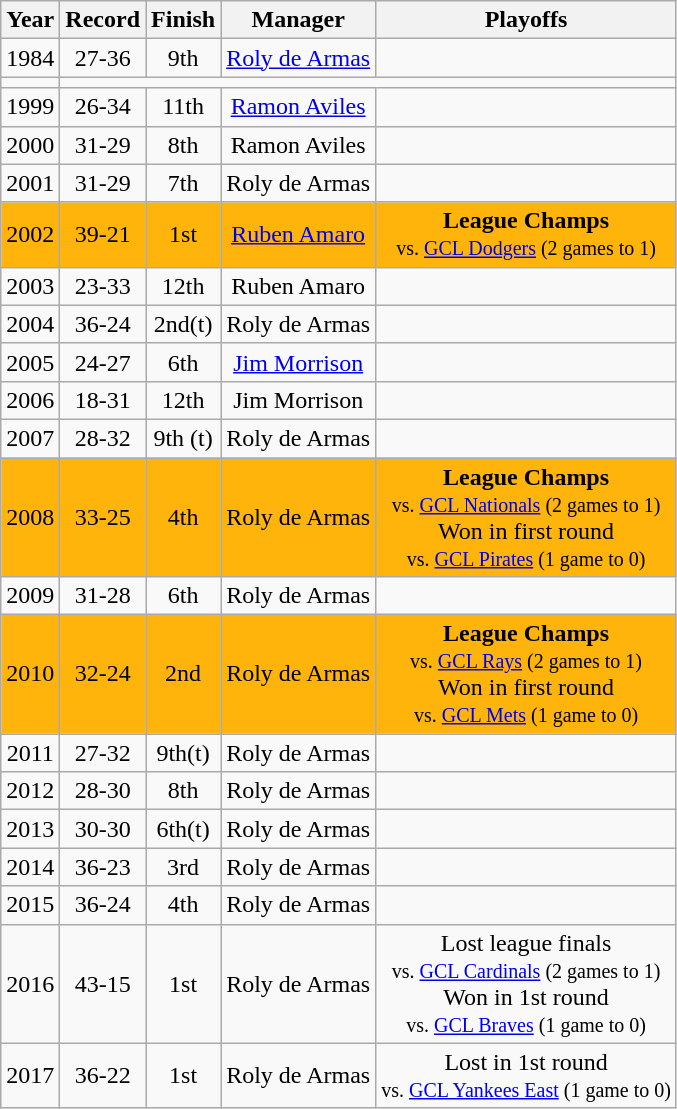<table class="wikitable">
<tr>
<th>Year</th>
<th>Record</th>
<th>Finish</th>
<th>Manager</th>
<th>Playoffs</th>
</tr>
<tr align=center>
<td>1984</td>
<td>27-36</td>
<td>9th</td>
<td><a href='#'>Roly de Armas</a></td>
<td></td>
</tr>
<tr align=center>
<td></td>
</tr>
<tr align=center>
<td>1999</td>
<td>26-34</td>
<td>11th</td>
<td><a href='#'>Ramon Aviles</a></td>
<td></td>
</tr>
<tr align=center>
<td>2000</td>
<td>31-29</td>
<td>8th</td>
<td>Ramon Aviles</td>
<td></td>
</tr>
<tr align=center>
<td>2001</td>
<td>31-29</td>
<td>7th</td>
<td>Roly de Armas</td>
<td></td>
</tr>
<tr align=center bgcolor="#FFB40B">
<td>2002</td>
<td>39-21</td>
<td>1st</td>
<td><a href='#'>Ruben Amaro</a></td>
<td><strong>League Champs</strong><br><small>vs. <a href='#'>GCL Dodgers</a> (2 games to 1)</small></td>
</tr>
<tr align=center>
<td>2003</td>
<td>23-33</td>
<td>12th</td>
<td>Ruben Amaro</td>
<td></td>
</tr>
<tr align=center>
<td>2004</td>
<td>36-24</td>
<td>2nd(t)</td>
<td>Roly de Armas</td>
<td></td>
</tr>
<tr align=center>
<td>2005</td>
<td>24-27</td>
<td>6th</td>
<td><a href='#'>Jim Morrison</a></td>
<td></td>
</tr>
<tr align=center>
<td>2006</td>
<td>18-31</td>
<td>12th</td>
<td>Jim Morrison</td>
<td></td>
</tr>
<tr align=center>
<td>2007</td>
<td>28-32</td>
<td>9th (t)</td>
<td>Roly de Armas</td>
<td></td>
</tr>
<tr align=center bgcolor="#FFB40B">
<td>2008</td>
<td>33-25</td>
<td>4th</td>
<td>Roly de Armas</td>
<td><strong>League Champs</strong><br><small>vs. <a href='#'>GCL Nationals</a> (2 games to 1)</small><br>Won in first round<br><small>vs. <a href='#'>GCL Pirates</a> (1 game to 0)</small></td>
</tr>
<tr align=center>
<td>2009</td>
<td>31-28</td>
<td>6th</td>
<td>Roly de Armas</td>
<td></td>
</tr>
<tr align=center bgcolor="#FFB40B">
<td>2010</td>
<td>32-24</td>
<td>2nd</td>
<td>Roly de Armas</td>
<td><strong>League Champs</strong><br><small>vs. <a href='#'>GCL Rays</a> (2 games to 1)</small><br>Won in first round<br><small>vs. <a href='#'>GCL Mets</a> (1 game to 0)</small></td>
</tr>
<tr align=center>
<td>2011</td>
<td>27-32</td>
<td>9th(t)</td>
<td>Roly de Armas</td>
<td></td>
</tr>
<tr align=center>
<td>2012</td>
<td>28-30</td>
<td>8th</td>
<td>Roly de Armas</td>
<td></td>
</tr>
<tr align=center>
<td>2013</td>
<td>30-30</td>
<td>6th(t)</td>
<td>Roly de Armas</td>
<td></td>
</tr>
<tr align=center>
<td>2014</td>
<td>36-23</td>
<td>3rd</td>
<td>Roly de Armas</td>
<td></td>
</tr>
<tr align=center>
<td>2015</td>
<td>36-24</td>
<td>4th</td>
<td>Roly de Armas</td>
<td></td>
</tr>
<tr align=center>
<td>2016</td>
<td>43-15</td>
<td>1st</td>
<td>Roly de Armas</td>
<td>Lost league finals<br><small>vs. <a href='#'>GCL Cardinals</a> (2 games to 1)</small><br>Won in 1st round<br><small>vs. <a href='#'>GCL Braves</a> (1 game to 0)</small></td>
</tr>
<tr align=center>
<td>2017</td>
<td>36-22</td>
<td>1st</td>
<td>Roly de Armas</td>
<td>Lost in 1st round<br><small>vs. <a href='#'>GCL Yankees East</a> (1 game to 0)</small></td>
</tr>
</table>
